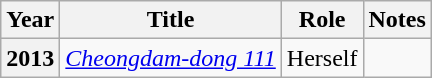<table class="wikitable plainrowheaders">
<tr>
<th scope="col">Year</th>
<th scope="col">Title</th>
<th scope="col">Role</th>
<th scope="col">Notes</th>
</tr>
<tr>
<th scope="row">2013</th>
<td><em><a href='#'>Cheongdam-dong 111</a></em></td>
<td>Herself</td>
<td></td>
</tr>
</table>
